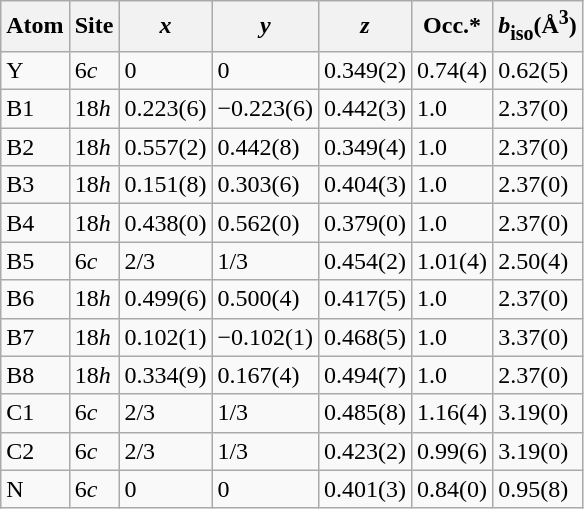<table class="wikitable">
<tr>
<th>Atom</th>
<th>Site</th>
<th><em>x</em></th>
<th><em>y</em></th>
<th><em>z</em></th>
<th>Occ.*</th>
<th><em>b</em><sub>iso</sub>(Å<sup>3</sup>)</th>
</tr>
<tr>
<td>Y</td>
<td>6<em>c</em></td>
<td>0</td>
<td>0</td>
<td>0.349(2)</td>
<td>0.74(4)</td>
<td>0.62(5)</td>
</tr>
<tr>
<td>B1</td>
<td>18<em>h</em></td>
<td>0.223(6)</td>
<td>−0.223(6)</td>
<td>0.442(3)</td>
<td>1.0</td>
<td>2.37(0)</td>
</tr>
<tr>
<td>B2</td>
<td>18<em>h</em></td>
<td>0.557(2)</td>
<td>0.442(8)</td>
<td>0.349(4)</td>
<td>1.0</td>
<td>2.37(0)</td>
</tr>
<tr>
<td>B3</td>
<td>18<em>h</em></td>
<td>0.151(8)</td>
<td>0.303(6)</td>
<td>0.404(3)</td>
<td>1.0</td>
<td>2.37(0)</td>
</tr>
<tr>
<td>B4</td>
<td>18<em>h</em></td>
<td>0.438(0)</td>
<td>0.562(0)</td>
<td>0.379(0)</td>
<td>1.0</td>
<td>2.37(0)</td>
</tr>
<tr>
<td>B5</td>
<td>6<em>c</em></td>
<td>2/3</td>
<td>1/3</td>
<td>0.454(2)</td>
<td>1.01(4)</td>
<td>2.50(4)</td>
</tr>
<tr>
<td>B6</td>
<td>18<em>h</em></td>
<td>0.499(6)</td>
<td>0.500(4)</td>
<td>0.417(5)</td>
<td>1.0</td>
<td>2.37(0)</td>
</tr>
<tr>
<td>B7</td>
<td>18<em>h</em></td>
<td>0.102(1)</td>
<td>−0.102(1)</td>
<td>0.468(5)</td>
<td>1.0</td>
<td>3.37(0)</td>
</tr>
<tr>
<td>B8</td>
<td>18<em>h</em></td>
<td>0.334(9)</td>
<td>0.167(4)</td>
<td>0.494(7)</td>
<td>1.0</td>
<td>2.37(0)</td>
</tr>
<tr>
<td>C1</td>
<td>6<em>c</em></td>
<td>2/3</td>
<td>1/3</td>
<td>0.485(8)</td>
<td>1.16(4)</td>
<td>3.19(0)</td>
</tr>
<tr>
<td>C2</td>
<td>6<em>c</em></td>
<td>2/3</td>
<td>1/3</td>
<td>0.423(2)</td>
<td>0.99(6)</td>
<td>3.19(0)</td>
</tr>
<tr>
<td>N</td>
<td>6<em>c</em></td>
<td>0</td>
<td>0</td>
<td>0.401(3)</td>
<td>0.84(0)</td>
<td>0.95(8)</td>
</tr>
</table>
